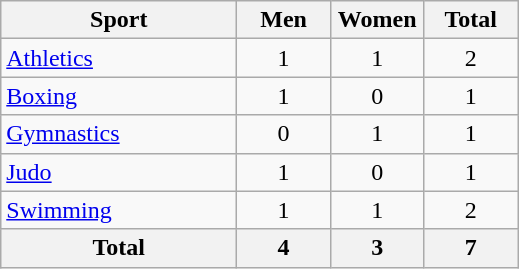<table class="wikitable sortable" style="text-align:center;">
<tr>
<th width=150>Sport</th>
<th width=55>Men</th>
<th width=55>Women</th>
<th width=55>Total</th>
</tr>
<tr>
<td align=left><a href='#'>Athletics</a></td>
<td>1</td>
<td>1</td>
<td>2</td>
</tr>
<tr>
<td align=left><a href='#'>Boxing</a></td>
<td>1</td>
<td>0</td>
<td>1</td>
</tr>
<tr>
<td align=left><a href='#'>Gymnastics</a></td>
<td>0</td>
<td>1</td>
<td>1</td>
</tr>
<tr>
<td align=left><a href='#'>Judo</a></td>
<td>1</td>
<td>0</td>
<td>1</td>
</tr>
<tr>
<td align=left><a href='#'>Swimming</a></td>
<td>1</td>
<td>1</td>
<td>2</td>
</tr>
<tr>
<th>Total</th>
<th>4</th>
<th>3</th>
<th>7</th>
</tr>
</table>
